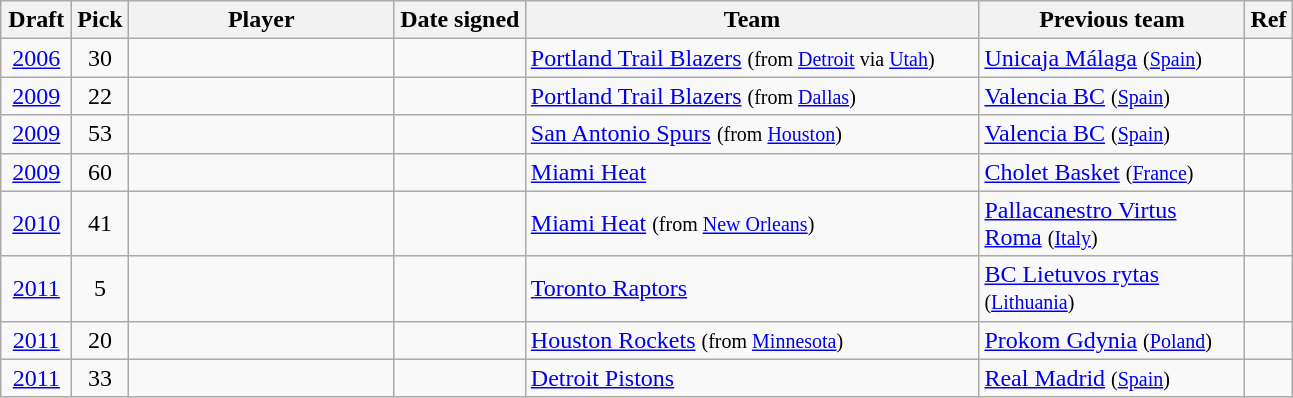<table class="wikitable sortable" style="text-align:left">
<tr>
<th style="width:40px">Draft</th>
<th style="width:30px">Pick</th>
<th style="width:170px">Player</th>
<th style="width:80px">Date signed</th>
<th style="width:295px">Team</th>
<th style="width:170px">Previous team</th>
<th class="unsortable">Ref</th>
</tr>
<tr>
<td align=center><a href='#'>2006</a></td>
<td align=center>30</td>
<td></td>
<td align=center></td>
<td><a href='#'>Portland Trail Blazers</a> <small>(from <a href='#'>Detroit</a> via <a href='#'>Utah</a>)</small></td>
<td><a href='#'>Unicaja Málaga</a> <small>(<a href='#'>Spain</a>)</small></td>
<td align=center></td>
</tr>
<tr>
<td align=center><a href='#'>2009</a></td>
<td align=center>22</td>
<td></td>
<td align=center></td>
<td><a href='#'>Portland Trail Blazers</a> <small>(from <a href='#'>Dallas</a>)</small></td>
<td><a href='#'>Valencia BC</a> <small>(<a href='#'>Spain</a>)</small></td>
<td align=center></td>
</tr>
<tr>
<td align=center><a href='#'>2009</a></td>
<td align=center>53</td>
<td></td>
<td align=center></td>
<td><a href='#'>San Antonio Spurs</a> <small>(from <a href='#'>Houston</a>)</small></td>
<td><a href='#'>Valencia BC</a> <small>(<a href='#'>Spain</a>)</small></td>
<td align=center></td>
</tr>
<tr>
<td align=center><a href='#'>2009</a></td>
<td align=center>60</td>
<td></td>
<td align=center></td>
<td><a href='#'>Miami Heat</a></td>
<td><a href='#'>Cholet Basket</a> <small>(<a href='#'>France</a>)</small></td>
<td align=center></td>
</tr>
<tr>
<td align=center><a href='#'>2010</a></td>
<td align=center>41</td>
<td></td>
<td align=center></td>
<td><a href='#'>Miami Heat</a> <small>(from <a href='#'>New Orleans</a>)</small></td>
<td><a href='#'>Pallacanestro Virtus Roma</a> <small>(<a href='#'>Italy</a>)</small></td>
<td align=center></td>
</tr>
<tr>
<td align=center><a href='#'>2011</a></td>
<td align=center>5</td>
<td></td>
<td align=center></td>
<td><a href='#'>Toronto Raptors</a></td>
<td><a href='#'>BC Lietuvos rytas</a> <small>(<a href='#'>Lithuania</a>)</small></td>
<td align=center></td>
</tr>
<tr>
<td align=center><a href='#'>2011</a></td>
<td align=center>20</td>
<td></td>
<td align=center></td>
<td><a href='#'>Houston Rockets</a> <small>(from <a href='#'>Minnesota</a>)</small></td>
<td><a href='#'>Prokom Gdynia</a> <small>(<a href='#'>Poland</a>)</small></td>
<td align=center></td>
</tr>
<tr>
<td align=center><a href='#'>2011</a></td>
<td align=center>33</td>
<td></td>
<td align=center></td>
<td><a href='#'>Detroit Pistons</a></td>
<td><a href='#'>Real Madrid</a> <small>(<a href='#'>Spain</a>)</small></td>
<td align=center></td>
</tr>
</table>
